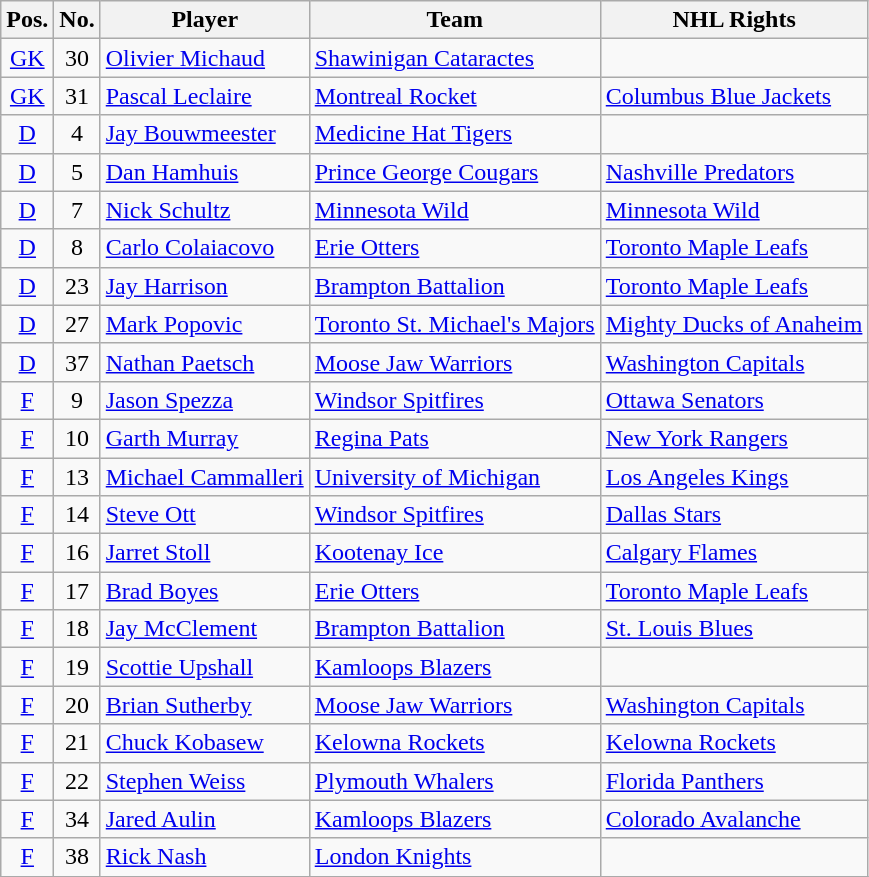<table class="wikitable sortable">
<tr>
<th>Pos.</th>
<th>No.</th>
<th>Player</th>
<th>Team</th>
<th>NHL Rights</th>
</tr>
<tr>
<td style="text-align:center;"><a href='#'>GK</a></td>
<td style="text-align:center;">30</td>
<td><a href='#'>Olivier Michaud</a></td>
<td> <a href='#'>Shawinigan Cataractes</a></td>
<td></td>
</tr>
<tr>
<td style="text-align:center;"><a href='#'>GK</a></td>
<td style="text-align:center;">31</td>
<td><a href='#'>Pascal Leclaire</a></td>
<td> <a href='#'>Montreal Rocket</a></td>
<td><a href='#'>Columbus Blue Jackets</a></td>
</tr>
<tr>
<td style="text-align:center;"><a href='#'>D</a></td>
<td style="text-align:center;">4</td>
<td><a href='#'>Jay Bouwmeester</a></td>
<td> <a href='#'>Medicine Hat Tigers</a></td>
<td></td>
</tr>
<tr>
<td style="text-align:center;"><a href='#'>D</a></td>
<td style="text-align:center;">5</td>
<td><a href='#'>Dan Hamhuis</a></td>
<td> <a href='#'>Prince George Cougars</a></td>
<td><a href='#'>Nashville Predators</a></td>
</tr>
<tr>
<td style="text-align:center;"><a href='#'>D</a></td>
<td style="text-align:center;">7</td>
<td><a href='#'>Nick Schultz</a></td>
<td> <a href='#'>Minnesota Wild</a></td>
<td><a href='#'>Minnesota Wild</a></td>
</tr>
<tr>
<td style="text-align:center;"><a href='#'>D</a></td>
<td style="text-align:center;">8</td>
<td><a href='#'>Carlo Colaiacovo</a></td>
<td> <a href='#'>Erie Otters</a></td>
<td><a href='#'>Toronto Maple Leafs</a></td>
</tr>
<tr>
<td style="text-align:center;"><a href='#'>D</a></td>
<td style="text-align:center;">23</td>
<td><a href='#'>Jay Harrison</a></td>
<td> <a href='#'>Brampton Battalion</a></td>
<td><a href='#'>Toronto Maple Leafs</a></td>
</tr>
<tr>
<td style="text-align:center;"><a href='#'>D</a></td>
<td style="text-align:center;">27</td>
<td><a href='#'>Mark Popovic</a></td>
<td> <a href='#'>Toronto St. Michael's Majors</a></td>
<td><a href='#'>Mighty Ducks of Anaheim</a></td>
</tr>
<tr>
<td style="text-align:center;"><a href='#'>D</a></td>
<td style="text-align:center;">37</td>
<td><a href='#'>Nathan Paetsch</a></td>
<td> <a href='#'>Moose Jaw Warriors</a></td>
<td><a href='#'>Washington Capitals</a></td>
</tr>
<tr>
<td style="text-align:center;"><a href='#'>F</a></td>
<td style="text-align:center;">9</td>
<td><a href='#'>Jason Spezza</a></td>
<td> <a href='#'>Windsor Spitfires</a></td>
<td><a href='#'>Ottawa Senators</a></td>
</tr>
<tr>
<td style="text-align:center;"><a href='#'>F</a></td>
<td style="text-align:center;">10</td>
<td><a href='#'>Garth Murray</a></td>
<td> <a href='#'>Regina Pats</a></td>
<td><a href='#'>New York Rangers</a></td>
</tr>
<tr>
<td style="text-align:center;"><a href='#'>F</a></td>
<td style="text-align:center;">13</td>
<td><a href='#'>Michael Cammalleri</a></td>
<td> <a href='#'>University of Michigan</a></td>
<td><a href='#'>Los Angeles Kings</a></td>
</tr>
<tr>
<td style="text-align:center;"><a href='#'>F</a></td>
<td style="text-align:center;">14</td>
<td><a href='#'>Steve Ott</a></td>
<td> <a href='#'>Windsor Spitfires</a></td>
<td><a href='#'>Dallas Stars</a></td>
</tr>
<tr>
<td style="text-align:center;"><a href='#'>F</a></td>
<td style="text-align:center;">16</td>
<td><a href='#'>Jarret Stoll</a></td>
<td> <a href='#'>Kootenay Ice</a></td>
<td><a href='#'>Calgary Flames</a></td>
</tr>
<tr>
<td style="text-align:center;"><a href='#'>F</a></td>
<td style="text-align:center;">17</td>
<td><a href='#'>Brad Boyes</a></td>
<td> <a href='#'>Erie Otters</a></td>
<td><a href='#'>Toronto Maple Leafs</a></td>
</tr>
<tr>
<td style="text-align:center;"><a href='#'>F</a></td>
<td style="text-align:center;">18</td>
<td><a href='#'>Jay McClement</a></td>
<td> <a href='#'>Brampton Battalion</a></td>
<td><a href='#'>St. Louis Blues</a></td>
</tr>
<tr>
<td style="text-align:center;"><a href='#'>F</a></td>
<td style="text-align:center;">19</td>
<td><a href='#'>Scottie Upshall</a></td>
<td> <a href='#'>Kamloops Blazers</a></td>
<td></td>
</tr>
<tr>
<td style="text-align:center;"><a href='#'>F</a></td>
<td style="text-align:center;">20</td>
<td><a href='#'>Brian Sutherby</a></td>
<td> <a href='#'>Moose Jaw Warriors</a></td>
<td><a href='#'>Washington Capitals</a></td>
</tr>
<tr>
<td style="text-align:center;"><a href='#'>F</a></td>
<td style="text-align:center;">21</td>
<td><a href='#'>Chuck Kobasew</a></td>
<td> <a href='#'>Kelowna Rockets</a></td>
<td><a href='#'>Kelowna Rockets</a></td>
</tr>
<tr>
<td style="text-align:center;"><a href='#'>F</a></td>
<td style="text-align:center;">22</td>
<td><a href='#'>Stephen Weiss</a></td>
<td> <a href='#'>Plymouth Whalers</a></td>
<td><a href='#'>Florida Panthers</a></td>
</tr>
<tr>
<td style="text-align:center;"><a href='#'>F</a></td>
<td style="text-align:center;">34</td>
<td><a href='#'>Jared Aulin</a></td>
<td> <a href='#'>Kamloops Blazers</a></td>
<td><a href='#'>Colorado Avalanche</a></td>
</tr>
<tr>
<td style="text-align:center;"><a href='#'>F</a></td>
<td style="text-align:center;">38</td>
<td><a href='#'>Rick Nash</a></td>
<td> <a href='#'>London Knights</a></td>
<td></td>
</tr>
<tr>
</tr>
</table>
